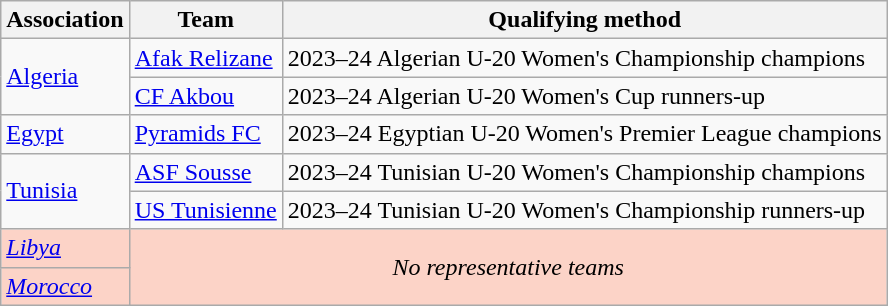<table class="wikitable">
<tr>
<th>Association</th>
<th>Team</th>
<th>Qualifying method</th>
</tr>
<tr>
<td rowspan=2> <a href='#'>Algeria</a></td>
<td><a href='#'>Afak Relizane</a></td>
<td>2023–24 Algerian U-20 Women's Championship champions</td>
</tr>
<tr>
<td><a href='#'>CF Akbou</a></td>
<td>2023–24 Algerian U-20 Women's Cup runners-up</td>
</tr>
<tr>
<td> <a href='#'>Egypt</a></td>
<td><a href='#'>Pyramids FC</a></td>
<td>2023–24 Egyptian U-20 Women's Premier League champions</td>
</tr>
<tr>
<td rowspan=2> <a href='#'>Tunisia</a></td>
<td><a href='#'>ASF Sousse</a></td>
<td>2023–24 Tunisian U-20 Women's Championship champions</td>
</tr>
<tr>
<td><a href='#'>US Tunisienne</a></td>
<td>2023–24 Tunisian U-20 Women's Championship runners-up</td>
</tr>
<tr bgcolor=fcd3c7>
<td> <em><a href='#'>Libya</a></em></td>
<td align=center colspan=2 rowspan=2><em>No representative teams</em></td>
</tr>
<tr bgcolor=fcd3c7>
<td> <em><a href='#'>Morocco</a></em></td>
</tr>
</table>
